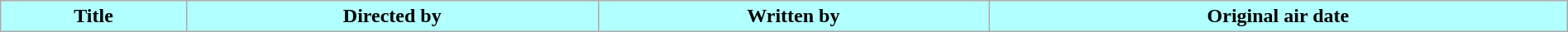<table class="wikitable plainrowheaders" style="width:100%; margin:auto;">
<tr>
<th style="background:#B2FFFF;">Title</th>
<th style="background:#B2FFFF;">Directed by</th>
<th style="background:#B2FFFF;">Written by</th>
<th style="background:#B2FFFF;">Original air date<br>
</th>
</tr>
</table>
